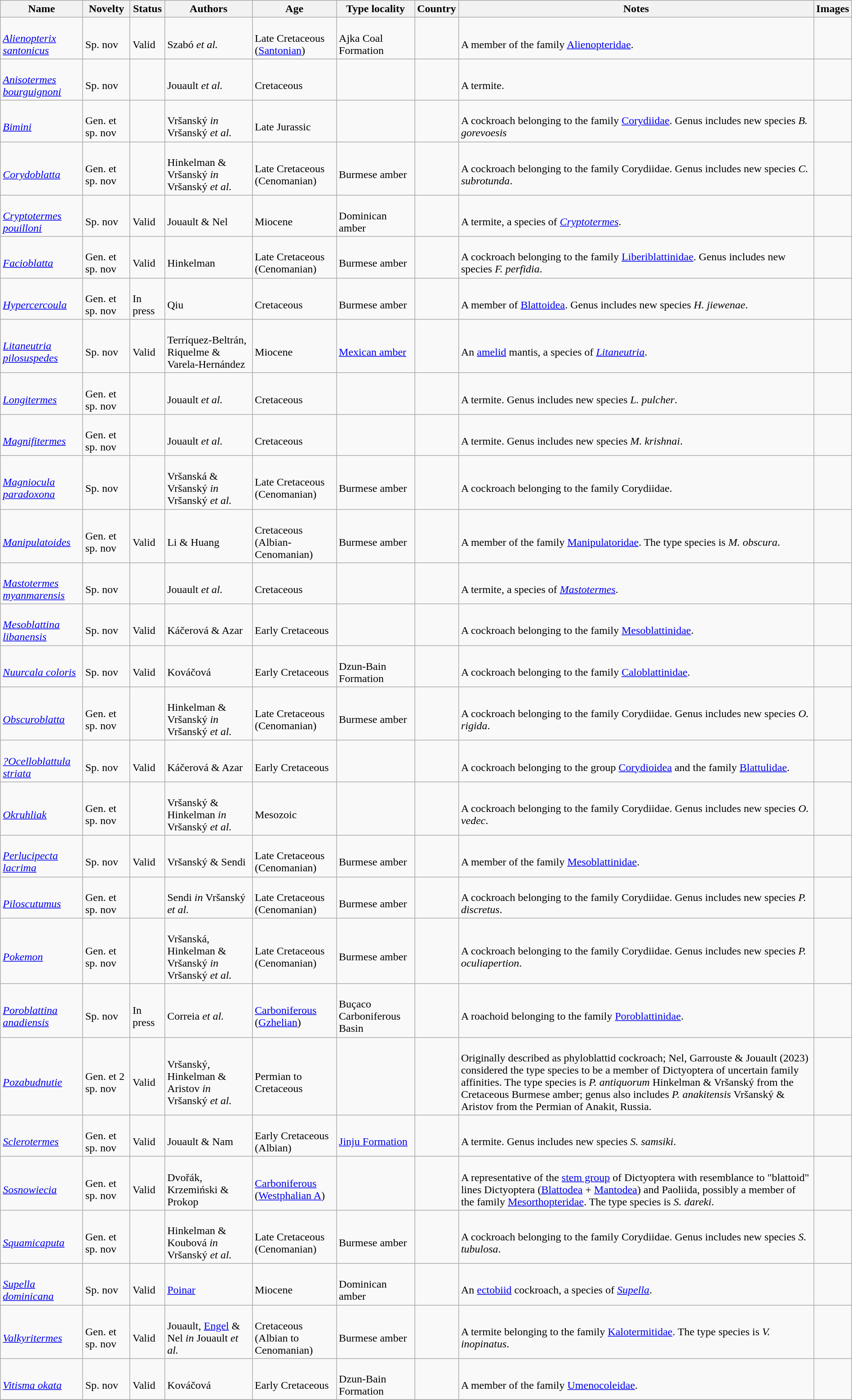<table class="wikitable sortable" align="center" width="100%">
<tr>
<th>Name</th>
<th>Novelty</th>
<th>Status</th>
<th>Authors</th>
<th>Age</th>
<th>Type locality</th>
<th>Country</th>
<th>Notes</th>
<th>Images</th>
</tr>
<tr>
<td><br><em><a href='#'>Alienopterix santonicus</a></em></td>
<td><br>Sp. nov</td>
<td><br>Valid</td>
<td><br>Szabó <em>et al.</em></td>
<td><br>Late Cretaceous (<a href='#'>Santonian</a>)</td>
<td><br>Ajka Coal Formation</td>
<td><br></td>
<td><br>A member of the family <a href='#'>Alienopteridae</a>.</td>
<td></td>
</tr>
<tr>
<td><br><em><a href='#'>Anisotermes bourguignoni</a></em></td>
<td><br>Sp. nov</td>
<td></td>
<td><br>Jouault <em>et al.</em></td>
<td><br>Cretaceous</td>
<td></td>
<td><br></td>
<td><br>A termite.</td>
<td></td>
</tr>
<tr>
<td><br><em><a href='#'>Bimini</a></em></td>
<td><br>Gen. et sp. nov</td>
<td></td>
<td><br>Vršanský <em>in</em> Vršanský <em>et al.</em></td>
<td><br>Late Jurassic</td>
<td></td>
<td><br></td>
<td><br>A cockroach belonging to the family <a href='#'>Corydiidae</a>. Genus includes new species <em>B. gorevoesis</em></td>
<td></td>
</tr>
<tr>
<td><br><em><a href='#'>Corydoblatta</a></em></td>
<td><br>Gen. et sp. nov</td>
<td></td>
<td><br>Hinkelman & Vršanský <em>in</em> Vršanský <em>et al.</em></td>
<td><br>Late Cretaceous (Cenomanian)</td>
<td><br>Burmese amber</td>
<td><br></td>
<td><br>A cockroach belonging to the family Corydiidae. Genus includes new species <em>C. subrotunda</em>.</td>
<td></td>
</tr>
<tr>
<td><br><em><a href='#'>Cryptotermes pouilloni</a></em></td>
<td><br>Sp. nov</td>
<td><br>Valid</td>
<td><br>Jouault & Nel</td>
<td><br>Miocene</td>
<td><br>Dominican amber</td>
<td><br></td>
<td><br>A termite, a species of <em><a href='#'>Cryptotermes</a></em>.</td>
<td></td>
</tr>
<tr>
<td><br><em><a href='#'>Facioblatta</a></em></td>
<td><br>Gen. et sp. nov</td>
<td><br>Valid</td>
<td><br>Hinkelman</td>
<td><br>Late Cretaceous (Cenomanian)</td>
<td><br>Burmese amber</td>
<td><br></td>
<td><br>A cockroach belonging to the family <a href='#'>Liberiblattinidae</a>. Genus includes new species <em>F. perfidia</em>.</td>
<td></td>
</tr>
<tr>
<td><br><em><a href='#'>Hypercercoula</a></em></td>
<td><br>Gen. et sp. nov</td>
<td><br>In press</td>
<td><br>Qiu</td>
<td><br>Cretaceous</td>
<td><br>Burmese amber</td>
<td><br></td>
<td><br>A member of <a href='#'>Blattoidea</a>. Genus includes new species <em>H. jiewenae</em>.</td>
<td></td>
</tr>
<tr>
<td><br><em><a href='#'>Litaneutria pilosuspedes</a></em></td>
<td><br>Sp. nov</td>
<td><br>Valid</td>
<td><br>Terríquez-Beltrán, Riquelme & Varela-Hernández</td>
<td><br>Miocene</td>
<td><br><a href='#'>Mexican amber</a></td>
<td><br></td>
<td><br>An <a href='#'>amelid</a> mantis, a species of <em><a href='#'>Litaneutria</a></em>.</td>
<td></td>
</tr>
<tr>
<td><br><em><a href='#'>Longitermes</a></em></td>
<td><br>Gen. et sp. nov</td>
<td></td>
<td><br>Jouault <em>et al.</em></td>
<td><br>Cretaceous</td>
<td></td>
<td><br></td>
<td><br>A termite. Genus includes new species <em>L. pulcher</em>.</td>
<td></td>
</tr>
<tr>
<td><br><em><a href='#'>Magnifitermes</a></em></td>
<td><br>Gen. et sp. nov</td>
<td></td>
<td><br>Jouault <em>et al.</em></td>
<td><br>Cretaceous</td>
<td></td>
<td><br></td>
<td><br>A termite. Genus includes new species <em>M. krishnai</em>.</td>
<td></td>
</tr>
<tr>
<td><br><em><a href='#'>Magniocula paradoxona</a></em></td>
<td><br>Sp. nov</td>
<td></td>
<td><br>Vršanská & Vršanský <em>in</em> Vršanský <em>et al.</em></td>
<td><br>Late Cretaceous (Cenomanian)</td>
<td><br>Burmese amber</td>
<td><br></td>
<td><br>A cockroach belonging to the family Corydiidae.</td>
<td></td>
</tr>
<tr>
<td><br><em><a href='#'>Manipulatoides</a></em></td>
<td><br>Gen. et sp. nov</td>
<td><br>Valid</td>
<td><br>Li & Huang</td>
<td><br>Cretaceous (Albian-Cenomanian)</td>
<td><br>Burmese amber</td>
<td><br></td>
<td><br>A member of the family <a href='#'>Manipulatoridae</a>. The type species is <em>M. obscura</em>.</td>
<td></td>
</tr>
<tr>
<td><br><em><a href='#'>Mastotermes myanmarensis</a></em></td>
<td><br>Sp. nov</td>
<td></td>
<td><br>Jouault <em>et al.</em></td>
<td><br>Cretaceous</td>
<td></td>
<td><br></td>
<td><br>A termite, a species of <em><a href='#'>Mastotermes</a></em>.</td>
<td></td>
</tr>
<tr>
<td><br><em><a href='#'>Mesoblattina libanensis</a></em></td>
<td><br>Sp. nov</td>
<td><br>Valid</td>
<td><br>Káčerová & Azar</td>
<td><br>Early Cretaceous</td>
<td></td>
<td><br></td>
<td><br>A cockroach belonging to the family <a href='#'>Mesoblattinidae</a>.</td>
<td></td>
</tr>
<tr>
<td><br><em><a href='#'>Nuurcala coloris</a></em></td>
<td><br>Sp. nov</td>
<td><br>Valid</td>
<td><br>Kováčová</td>
<td><br>Early Cretaceous</td>
<td><br>Dzun-Bain Formation</td>
<td><br></td>
<td><br>A cockroach belonging to the family <a href='#'>Caloblattinidae</a>.</td>
<td></td>
</tr>
<tr>
<td><br><em><a href='#'>Obscuroblatta</a></em></td>
<td><br>Gen. et sp. nov</td>
<td></td>
<td><br>Hinkelman & Vršanský <em>in</em> Vršanský <em>et al.</em></td>
<td><br>Late Cretaceous (Cenomanian)</td>
<td><br>Burmese amber</td>
<td><br></td>
<td><br>A cockroach belonging to the family Corydiidae. Genus includes new species <em>O. rigida</em>.</td>
<td></td>
</tr>
<tr>
<td><br><em><a href='#'>?Ocelloblattula striata</a></em></td>
<td><br>Sp. nov</td>
<td><br>Valid</td>
<td><br>Káčerová & Azar</td>
<td><br>Early Cretaceous</td>
<td></td>
<td><br></td>
<td><br>A cockroach belonging to the group <a href='#'>Corydioidea</a> and the family <a href='#'>Blattulidae</a>.</td>
<td></td>
</tr>
<tr>
<td><br><em><a href='#'>Okruhliak</a></em></td>
<td><br>Gen. et sp. nov</td>
<td></td>
<td><br>Vršanský & Hinkelman <em>in</em> Vršanský <em>et al.</em></td>
<td><br>Mesozoic</td>
<td></td>
<td></td>
<td><br>A cockroach belonging to the family Corydiidae. Genus includes new species <em>O. vedec</em>.</td>
<td></td>
</tr>
<tr>
<td><br><em><a href='#'>Perlucipecta lacrima</a></em></td>
<td><br>Sp. nov</td>
<td><br>Valid</td>
<td><br>Vršanský & Sendi</td>
<td><br>Late Cretaceous (Cenomanian)</td>
<td><br>Burmese amber</td>
<td><br></td>
<td><br>A member of the family <a href='#'>Mesoblattinidae</a>.</td>
<td></td>
</tr>
<tr>
<td><br><em><a href='#'>Piloscutumus</a></em></td>
<td><br>Gen. et sp. nov</td>
<td></td>
<td><br>Sendi <em>in</em> Vršanský <em>et al.</em></td>
<td><br>Late Cretaceous (Cenomanian)</td>
<td><br>Burmese amber</td>
<td><br></td>
<td><br>A cockroach belonging to the family Corydiidae. Genus includes new species <em>P. discretus</em>.</td>
<td></td>
</tr>
<tr>
<td><br><em><a href='#'>Pokemon</a></em></td>
<td><br>Gen. et sp. nov</td>
<td></td>
<td><br>Vršanská, Hinkelman & Vršanský <em>in</em> Vršanský <em>et al.</em></td>
<td><br>Late Cretaceous (Cenomanian)</td>
<td><br>Burmese amber</td>
<td><br></td>
<td><br>A cockroach belonging to the family Corydiidae. Genus includes new species <em>P. oculiapertion</em>.</td>
<td></td>
</tr>
<tr>
<td><br><em><a href='#'>Poroblattina anadiensis</a></em></td>
<td><br>Sp. nov</td>
<td><br>In press</td>
<td><br>Correia <em>et al.</em></td>
<td><br><a href='#'>Carboniferous</a> (<a href='#'>Gzhelian</a>)</td>
<td><br>Buçaco Carboniferous Basin</td>
<td><br></td>
<td><br>A roachoid belonging to the family <a href='#'>Poroblattinidae</a>.</td>
<td></td>
</tr>
<tr>
<td><br><em><a href='#'>Pozabudnutie</a></em></td>
<td><br>Gen. et 2 sp. nov</td>
<td><br>Valid</td>
<td><br>Vršanský, Hinkelman & Aristov <em>in</em> Vršanský <em>et al.</em></td>
<td><br>Permian to Cretaceous</td>
<td></td>
<td><br><br>
</td>
<td><br>Originally described as phyloblattid cockroach; Nel, Garrouste & Jouault (2023) considered the type species to be a member of Dictyoptera of uncertain family affinities. The type species is <em>P. antiquorum</em> Hinkelman & Vršanský from the Cretaceous Burmese amber; genus also includes <em>P. anakitensis</em> Vršanský & Aristov from the Permian of Anakit, Russia.</td>
<td></td>
</tr>
<tr>
<td><br><em><a href='#'>Sclerotermes</a></em></td>
<td><br>Gen. et sp. nov</td>
<td><br>Valid</td>
<td><br>Jouault & Nam</td>
<td><br>Early Cretaceous (Albian)</td>
<td><br><a href='#'>Jinju Formation</a></td>
<td><br></td>
<td><br>A termite. Genus includes new species <em>S. samsiki</em>.</td>
<td></td>
</tr>
<tr>
<td><br><em><a href='#'>Sosnowiecia</a></em></td>
<td><br>Gen. et sp. nov</td>
<td><br>Valid</td>
<td><br>Dvořák, Krzemiński & Prokop</td>
<td><br><a href='#'>Carboniferous</a> (<a href='#'>Westphalian A</a>)</td>
<td></td>
<td><br></td>
<td><br>A representative of the <a href='#'>stem group</a> of Dictyoptera with resemblance to "blattoid" lines Dictyoptera (<a href='#'>Blattodea</a> + <a href='#'>Mantodea</a>) and Paoliida, possibly a member of the family <a href='#'>Mesorthopteridae</a>. The type species is <em>S. dareki</em>.</td>
<td></td>
</tr>
<tr>
<td><br><em><a href='#'>Squamicaputa</a></em></td>
<td><br>Gen. et sp. nov</td>
<td></td>
<td><br>Hinkelman & Koubová <em>in</em> Vršanský <em>et al.</em></td>
<td><br>Late Cretaceous (Cenomanian)</td>
<td><br>Burmese amber</td>
<td><br></td>
<td><br>A cockroach belonging to the family Corydiidae. Genus includes new species <em>S. tubulosa</em>.</td>
<td></td>
</tr>
<tr>
<td><br><em><a href='#'>Supella dominicana</a></em></td>
<td><br>Sp. nov</td>
<td><br>Valid</td>
<td><br><a href='#'>Poinar</a></td>
<td><br>Miocene</td>
<td><br>Dominican amber</td>
<td><br></td>
<td><br>An <a href='#'>ectobiid</a> cockroach, a species of <em><a href='#'>Supella</a></em>.</td>
<td></td>
</tr>
<tr>
<td><br><em><a href='#'>Valkyritermes</a></em></td>
<td><br>Gen. et sp. nov</td>
<td><br>Valid</td>
<td><br>Jouault, <a href='#'>Engel</a> & Nel <em>in</em> Jouault <em>et al.</em></td>
<td><br>Cretaceous (Albian to Cenomanian)</td>
<td><br>Burmese amber</td>
<td><br></td>
<td><br>A termite belonging to the family <a href='#'>Kalotermitidae</a>. The type species is <em>V. inopinatus</em>.</td>
<td></td>
</tr>
<tr>
<td><br><em><a href='#'>Vitisma okata</a></em></td>
<td><br>Sp. nov</td>
<td><br>Valid</td>
<td><br>Kováčová</td>
<td><br>Early Cretaceous</td>
<td><br>Dzun-Bain Formation</td>
<td><br></td>
<td><br>A member of the family <a href='#'>Umenocoleidae</a>.</td>
<td></td>
</tr>
<tr>
</tr>
</table>
